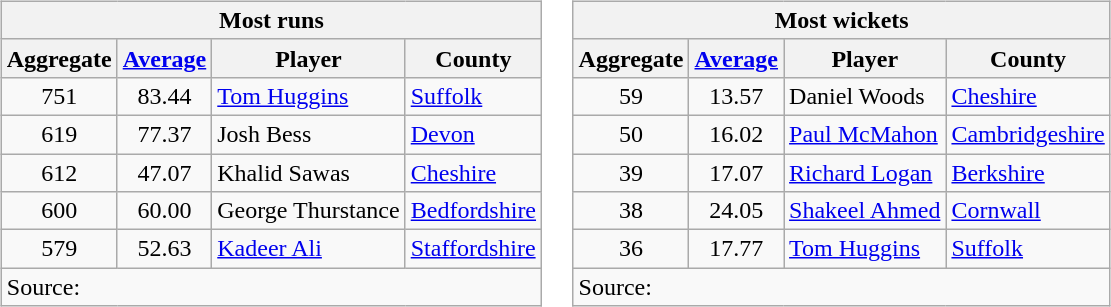<table>
<tr valign="top">
<td><br><table class="wikitable" style="text-align:left;">
<tr>
<th colspan=4>Most runs</th>
</tr>
<tr>
<th>Aggregate</th>
<th><a href='#'>Average</a></th>
<th>Player</th>
<th>County</th>
</tr>
<tr>
<td style="text-align:center;">751</td>
<td style="text-align:center;">83.44</td>
<td><a href='#'>Tom Huggins</a></td>
<td><a href='#'>Suffolk</a></td>
</tr>
<tr>
<td style="text-align:center;">619</td>
<td style="text-align:center;">77.37</td>
<td>Josh Bess</td>
<td><a href='#'>Devon</a></td>
</tr>
<tr>
<td style="text-align:center;">612</td>
<td style="text-align:center;">47.07</td>
<td>Khalid Sawas</td>
<td><a href='#'>Cheshire</a></td>
</tr>
<tr>
<td style="text-align:center;">600</td>
<td style="text-align:center;">60.00</td>
<td>George Thurstance</td>
<td><a href='#'>Bedfordshire</a></td>
</tr>
<tr>
<td style="text-align:center;">579</td>
<td style="text-align:center;">52.63</td>
<td><a href='#'>Kadeer Ali</a></td>
<td><a href='#'>Staffordshire</a></td>
</tr>
<tr>
<td colspan=4 align="left">Source:</td>
</tr>
</table>
</td>
<td><br><table class="wikitable" style="text-align:left;">
<tr>
<th colspan=4>Most wickets</th>
</tr>
<tr>
<th>Aggregate</th>
<th><a href='#'>Average</a></th>
<th>Player</th>
<th>County</th>
</tr>
<tr>
<td style="text-align:center;">59</td>
<td style="text-align:center;">13.57</td>
<td>Daniel Woods</td>
<td><a href='#'>Cheshire</a></td>
</tr>
<tr>
<td style="text-align:center;">50</td>
<td style="text-align:center;">16.02</td>
<td><a href='#'>Paul McMahon</a></td>
<td><a href='#'>Cambridgeshire</a></td>
</tr>
<tr>
<td style="text-align:center;">39</td>
<td style="text-align:center;">17.07</td>
<td><a href='#'>Richard Logan</a></td>
<td><a href='#'>Berkshire</a></td>
</tr>
<tr>
<td style="text-align:center;">38</td>
<td style="text-align:center;">24.05</td>
<td><a href='#'>Shakeel Ahmed</a></td>
<td><a href='#'>Cornwall</a></td>
</tr>
<tr>
<td style="text-align:center;">36</td>
<td style="text-align:center;">17.77</td>
<td><a href='#'>Tom Huggins</a></td>
<td><a href='#'>Suffolk</a></td>
</tr>
<tr>
<td colspan=4 align="left">Source:</td>
</tr>
</table>
</td>
</tr>
</table>
